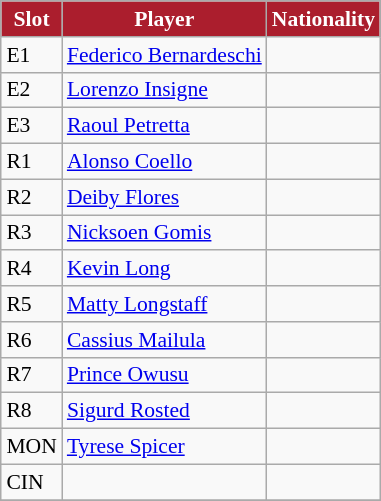<table class="wikitable" style="text-align:left; margin-left:1em; font-size:90%;">
<tr>
<th style="background:#AB1E2D; color:white; text-align:center;">Slot</th>
<th style="background:#AB1E2D; color:white; text-align:center;">Player</th>
<th style="background:#AB1E2D; color:white; text-align:center;">Nationality</th>
</tr>
<tr>
<td>E1</td>
<td><a href='#'>Federico Bernardeschi</a></td>
<td></td>
</tr>
<tr>
<td>E2</td>
<td><a href='#'>Lorenzo Insigne</a></td>
<td></td>
</tr>
<tr>
<td>E3</td>
<td><a href='#'>Raoul Petretta</a></td>
<td></td>
</tr>
<tr>
<td>R1</td>
<td><a href='#'>Alonso Coello</a></td>
<td></td>
</tr>
<tr>
<td>R2</td>
<td><a href='#'>Deiby Flores</a></td>
<td></td>
</tr>
<tr>
<td>R3</td>
<td><a href='#'>Nicksoen Gomis</a></td>
<td></td>
</tr>
<tr>
<td>R4</td>
<td><a href='#'>Kevin Long</a></td>
<td></td>
</tr>
<tr>
<td>R5</td>
<td><a href='#'>Matty Longstaff</a></td>
<td></td>
</tr>
<tr>
<td>R6</td>
<td><a href='#'>Cassius Mailula</a></td>
<td></td>
</tr>
<tr>
<td>R7</td>
<td><a href='#'>Prince Owusu</a></td>
<td></td>
</tr>
<tr>
<td>R8</td>
<td><a href='#'>Sigurd Rosted</a></td>
<td></td>
</tr>
<tr>
<td>MON</td>
<td><a href='#'>Tyrese Spicer</a></td>
<td></td>
</tr>
<tr>
<td>CIN</td>
<td></td>
<td></td>
</tr>
<tr>
</tr>
</table>
